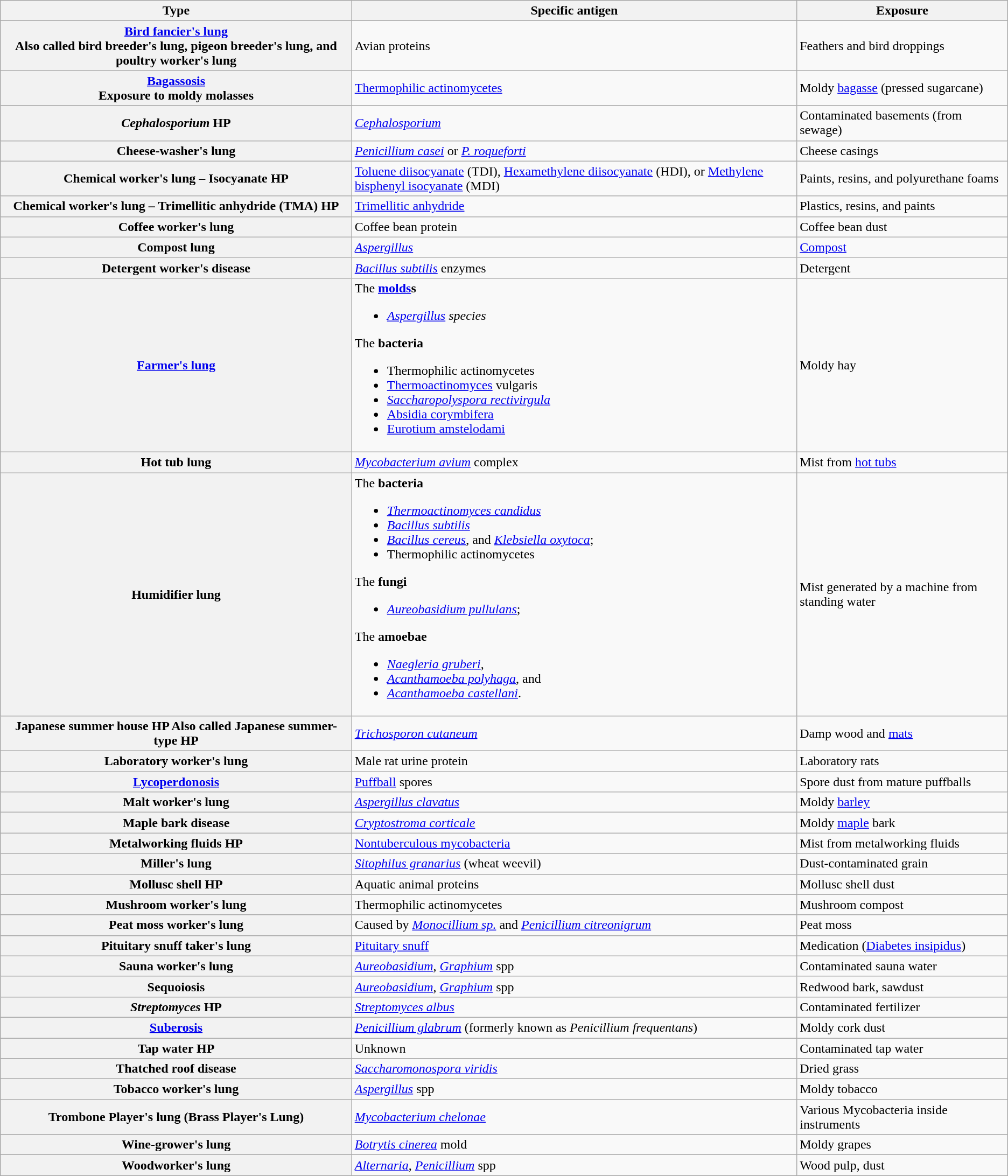<table class="wikitable">
<tr>
<th>Type</th>
<th>Specific antigen</th>
<th>Exposure</th>
</tr>
<tr>
<th><a href='#'>Bird fancier's lung</a> <span> <br>Also called bird breeder's lung, pigeon breeder's lung, and poultry worker's lung</span></th>
<td>Avian proteins</td>
<td>Feathers and bird droppings </td>
</tr>
<tr>
<th><a href='#'>Bagassosis</a> <span> <br>Exposure to moldy molasses</span></th>
<td><a href='#'>Thermophilic actinomycetes</a></td>
<td>Moldy <a href='#'>bagasse</a> (pressed sugarcane)</td>
</tr>
<tr>
<th><em>Cephalosporium</em> HP</th>
<td><em> <a href='#'>Cephalosporium</a></em></td>
<td>Contaminated basements (from sewage)</td>
</tr>
<tr>
<th>Cheese-washer's lung</th>
<td><em><a href='#'>Penicillium casei</a></em> or <em><a href='#'>P. roqueforti</a></em></td>
<td>Cheese casings</td>
</tr>
<tr>
<th>Chemical worker's lung – Isocyanate HP</th>
<td><a href='#'>Toluene diisocyanate</a> (TDI), <a href='#'>Hexamethylene diisocyanate</a> (HDI), or <a href='#'>Methylene bisphenyl isocyanate</a> (MDI)</td>
<td>Paints, resins, and polyurethane foams</td>
</tr>
<tr>
<th>Chemical worker's lung – Trimellitic anhydride (TMA) HP</th>
<td><a href='#'>Trimellitic anhydride</a></td>
<td>Plastics, resins, and paints</td>
</tr>
<tr>
<th>Coffee worker's lung</th>
<td>Coffee bean protein</td>
<td>Coffee bean dust</td>
</tr>
<tr>
<th>Compost lung</th>
<td><em><a href='#'>Aspergillus</a></em></td>
<td><a href='#'>Compost</a></td>
</tr>
<tr>
<th>Detergent worker's disease</th>
<td><em><a href='#'>Bacillus subtilis</a></em> enzymes</td>
<td>Detergent</td>
</tr>
<tr>
<th><a href='#'>Farmer's lung</a></th>
<td>The <strong><a href='#'>molds</a>s</strong><br><ul><li><em><a href='#'>Aspergillus</a> species</em></li></ul>The <strong>bacteria</strong><ul><li>Thermophilic actinomycetes</li><li><a href='#'>Thermoactinomyces</a> vulgaris</li><li><em><a href='#'>Saccharopolyspora rectivirgula</a></em></li><li><a href='#'>Absidia corymbifera</a></li><li><a href='#'>Eurotium amstelodami</a></li></ul></td>
<td>Moldy hay</td>
</tr>
<tr>
<th>Hot tub lung</th>
<td><em><a href='#'>Mycobacterium avium</a></em> complex</td>
<td>Mist from <a href='#'>hot tubs</a></td>
</tr>
<tr>
<th>Humidifier lung</th>
<td>The <strong>bacteria</strong><br><ul><li><em><a href='#'>Thermoactinomyces candidus</a></em></li><li><em><a href='#'>Bacillus subtilis</a></em></li><li><em><a href='#'>Bacillus cereus</a></em>, and <em><a href='#'>Klebsiella oxytoca</a></em>;</li><li>Thermophilic actinomycetes</li></ul>The <strong>fungi</strong><ul><li><em><a href='#'>Aureobasidium pullulans</a></em>;</li></ul>The <strong>amoebae</strong><ul><li><em><a href='#'>Naegleria gruberi</a></em>,</li><li><em><a href='#'>Acanthamoeba polyhaga</a></em>, and</li><li><em><a href='#'>Acanthamoeba castellani</a></em>.</li></ul></td>
<td>Mist generated by a machine from standing water</td>
</tr>
<tr>
<th>Japanese summer house HP <span> Also called Japanese summer-type HP</span></th>
<td><em><a href='#'>Trichosporon cutaneum</a></em></td>
<td>Damp wood and <a href='#'>mats</a></td>
</tr>
<tr>
<th>Laboratory  worker's lung</th>
<td>Male rat urine protein</td>
<td>Laboratory rats</td>
</tr>
<tr>
<th><a href='#'>Lycoperdonosis</a></th>
<td><a href='#'>Puffball</a> spores</td>
<td>Spore dust from mature puffballs</td>
</tr>
<tr>
<th>Malt worker's lung</th>
<td><em><a href='#'>Aspergillus clavatus</a></em></td>
<td>Moldy <a href='#'>barley</a></td>
</tr>
<tr>
<th>Maple bark disease</th>
<td><em><a href='#'>Cryptostroma corticale</a></em></td>
<td>Moldy <a href='#'>maple</a> bark</td>
</tr>
<tr>
<th>Metalworking fluids HP</th>
<td><a href='#'>Nontuberculous mycobacteria</a></td>
<td>Mist from metalworking fluids</td>
</tr>
<tr>
<th>Miller's lung</th>
<td><em><a href='#'>Sitophilus granarius</a></em> (wheat weevil)</td>
<td>Dust-contaminated grain</td>
</tr>
<tr>
<th>Mollusc shell HP</th>
<td>Aquatic animal proteins</td>
<td>Mollusc shell dust</td>
</tr>
<tr>
<th>Mushroom worker's lung</th>
<td>Thermophilic actinomycetes</td>
<td>Mushroom compost</td>
</tr>
<tr>
<th>Peat moss worker's lung</th>
<td>Caused by <em><a href='#'>Monocillium sp.</a></em> and <em><a href='#'>Penicillium citreonigrum</a></em></td>
<td>Peat moss</td>
</tr>
<tr>
<th>Pituitary snuff taker's lung</th>
<td><a href='#'>Pituitary snuff</a></td>
<td>Medication (<a href='#'>Diabetes insipidus</a>)</td>
</tr>
<tr>
<th>Sauna worker's lung</th>
<td><em><a href='#'>Aureobasidium</a></em>, <em><a href='#'>Graphium</a></em> spp</td>
<td>Contaminated sauna water</td>
</tr>
<tr>
<th>Sequoiosis</th>
<td><em><a href='#'>Aureobasidium</a></em>, <em><a href='#'>Graphium</a></em> spp</td>
<td>Redwood bark, sawdust</td>
</tr>
<tr>
<th><em>Streptomyces</em> HP</th>
<td><em><a href='#'>Streptomyces albus</a></em></td>
<td>Contaminated fertilizer</td>
</tr>
<tr>
<th><a href='#'>Suberosis</a></th>
<td><em><a href='#'>Penicillium glabrum</a></em> (formerly known as <em>Penicillium frequentans</em>)</td>
<td>Moldy cork dust</td>
</tr>
<tr>
<th>Tap water HP</th>
<td>Unknown</td>
<td>Contaminated tap water</td>
</tr>
<tr>
<th>Thatched roof disease</th>
<td><em><a href='#'>Saccharomonospora viridis</a></em></td>
<td>Dried grass</td>
</tr>
<tr>
<th>Tobacco worker's lung</th>
<td><em><a href='#'>Aspergillus</a></em> spp</td>
<td>Moldy tobacco</td>
</tr>
<tr>
<th>Trombone Player's lung (Brass Player's Lung)</th>
<td><em><a href='#'>Mycobacterium chelonae</a></em></td>
<td>Various Mycobacteria inside instruments</td>
</tr>
<tr>
<th>Wine-grower's lung</th>
<td><em><a href='#'>Botrytis cinerea</a></em> mold</td>
<td>Moldy grapes</td>
</tr>
<tr>
<th>Woodworker's lung</th>
<td><em><a href='#'>Alternaria</a></em>, <em><a href='#'>Penicillium</a></em> spp</td>
<td>Wood pulp, dust</td>
</tr>
</table>
